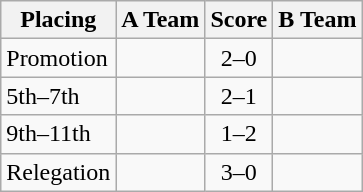<table class=wikitable style="border:1px solid #AAAAAA;">
<tr>
<th>Placing</th>
<th>A Team</th>
<th>Score</th>
<th>B Team</th>
</tr>
<tr>
<td>Promotion</td>
<td><strong></strong></td>
<td align="center">2–0</td>
<td></td>
</tr>
<tr>
<td>5th–7th</td>
<td></td>
<td align="center">2–1</td>
<td></td>
</tr>
<tr>
<td>9th–11th</td>
<td></td>
<td align="center">1–2</td>
<td></td>
</tr>
<tr>
<td>Relegation</td>
<td></td>
<td align="center">3–0</td>
<td><em></em></td>
</tr>
</table>
